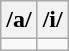<table class="wikitable">
<tr>
<th>/a/</th>
<th>/i/</th>
</tr>
<tr>
<td></td>
<td></td>
</tr>
</table>
